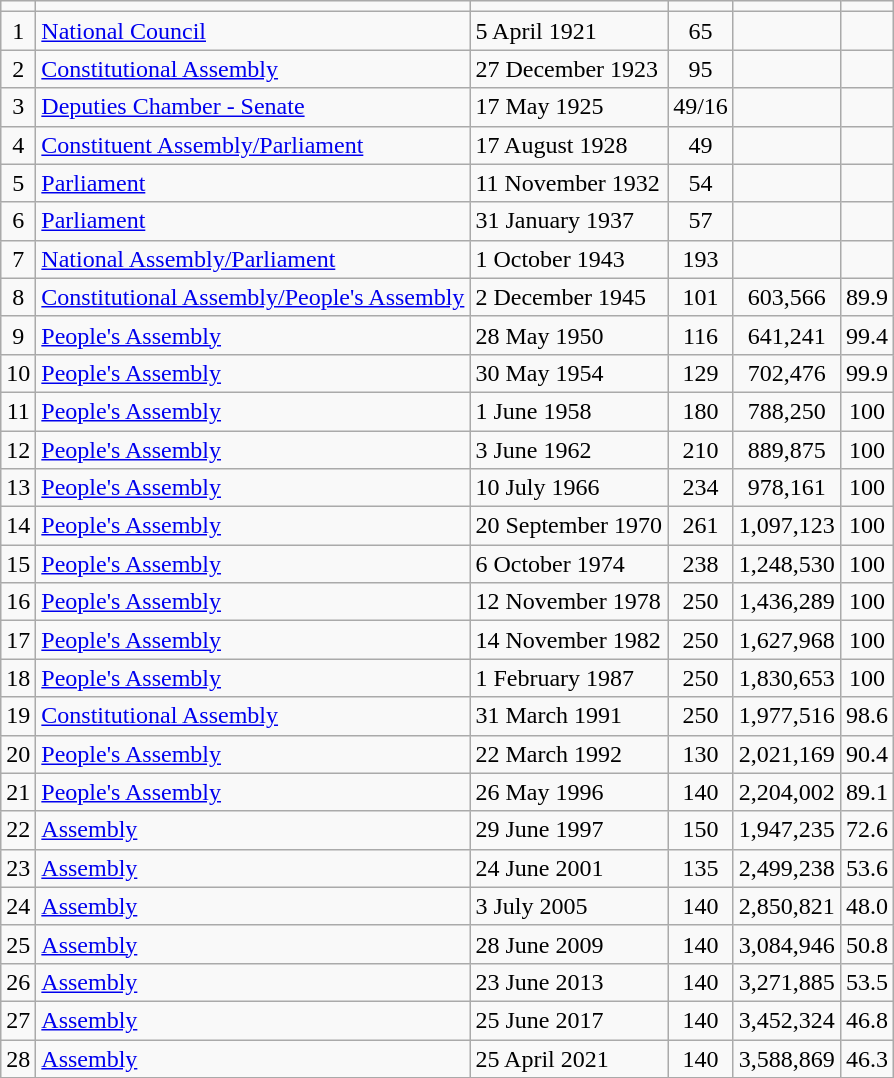<table class="wikitable">
<tr>
<td><strong></strong></td>
<td><strong></strong></td>
<td><strong></strong></td>
<td><strong></strong></td>
<td><strong></strong></td>
<td><strong></strong></td>
</tr>
<tr>
<td align="center">1</td>
<td><a href='#'>National Council</a></td>
<td>5 April 1921</td>
<td align="center">65</td>
<td></td>
<td></td>
</tr>
<tr>
<td align="center">2</td>
<td><a href='#'>Constitutional Assembly</a></td>
<td>27 December 1923</td>
<td align="center">95</td>
<td></td>
<td></td>
</tr>
<tr>
<td align="center">3</td>
<td><a href='#'>Deputies Chamber - Senate</a></td>
<td>17 May 1925</td>
<td align="center">49/16</td>
<td></td>
<td></td>
</tr>
<tr>
<td align="center">4</td>
<td><a href='#'>Constituent Assembly/Parliament</a></td>
<td>17 August 1928</td>
<td align="center">49</td>
<td></td>
<td></td>
</tr>
<tr>
<td align="center">5</td>
<td><a href='#'>Parliament</a></td>
<td>11 November 1932</td>
<td align="center">54</td>
<td></td>
<td></td>
</tr>
<tr>
<td align="center">6</td>
<td><a href='#'>Parliament</a></td>
<td>31 January 1937</td>
<td align="center">57</td>
<td></td>
<td></td>
</tr>
<tr>
<td align="center">7</td>
<td><a href='#'>National Assembly/Parliament</a></td>
<td>1 October 1943</td>
<td align="center">193</td>
<td></td>
<td></td>
</tr>
<tr>
<td align="center">8</td>
<td><a href='#'>Constitutional Assembly/People's Assembly</a></td>
<td>2 December 1945</td>
<td align="center">101</td>
<td align="center">603,566</td>
<td align="center">89.9</td>
</tr>
<tr>
<td align="center">9</td>
<td><a href='#'>People's Assembly</a></td>
<td>28 May 1950</td>
<td align="center">116</td>
<td align="center">641,241</td>
<td align="center">99.4</td>
</tr>
<tr>
<td align="center">10</td>
<td><a href='#'>People's Assembly</a></td>
<td>30 May 1954</td>
<td align="center">129</td>
<td align="center">702,476</td>
<td align="center">99.9</td>
</tr>
<tr>
<td align="center">11</td>
<td><a href='#'>People's Assembly</a></td>
<td>1 June 1958</td>
<td align="center">180</td>
<td align="center">788,250</td>
<td align="center">100</td>
</tr>
<tr>
<td align="center">12</td>
<td><a href='#'>People's Assembly</a></td>
<td>3 June 1962</td>
<td align="center">210</td>
<td align="center">889,875</td>
<td align="center">100</td>
</tr>
<tr>
<td align="center">13</td>
<td><a href='#'>People's Assembly</a></td>
<td>10 July 1966</td>
<td align="center">234</td>
<td align="center">978,161</td>
<td align="center">100</td>
</tr>
<tr>
<td align="center">14</td>
<td><a href='#'>People's Assembly</a></td>
<td>20 September 1970</td>
<td align="center">261</td>
<td align="center">1,097,123</td>
<td align="center">100</td>
</tr>
<tr>
<td align="center">15</td>
<td><a href='#'>People's Assembly</a></td>
<td>6 October 1974</td>
<td align="center">238</td>
<td align="center">1,248,530</td>
<td align="center">100</td>
</tr>
<tr>
<td align="center">16</td>
<td><a href='#'>People's Assembly</a></td>
<td>12 November 1978</td>
<td align="center">250</td>
<td align="center">1,436,289</td>
<td align="center">100</td>
</tr>
<tr>
<td align="center">17</td>
<td><a href='#'>People's Assembly</a></td>
<td>14 November 1982</td>
<td align="center">250</td>
<td align="center">1,627,968</td>
<td align="center">100</td>
</tr>
<tr>
<td align="center">18</td>
<td><a href='#'>People's Assembly</a></td>
<td>1 February 1987</td>
<td align="center">250</td>
<td align="center">1,830,653</td>
<td align="center">100</td>
</tr>
<tr>
<td align="center">19</td>
<td><a href='#'>Constitutional Assembly</a></td>
<td>31 March 1991</td>
<td align="center">250</td>
<td align="center">1,977,516</td>
<td align="center">98.6</td>
</tr>
<tr>
<td align="center">20</td>
<td><a href='#'>People's Assembly</a></td>
<td>22 March 1992</td>
<td align="center">130</td>
<td align="center">2,021,169</td>
<td align="center">90.4</td>
</tr>
<tr>
<td align="center">21</td>
<td><a href='#'>People's Assembly</a></td>
<td>26 May 1996</td>
<td align="center">140</td>
<td align="center">2,204,002</td>
<td align="center">89.1</td>
</tr>
<tr>
<td align="center">22</td>
<td><a href='#'>Assembly</a></td>
<td>29 June 1997</td>
<td align="center">150</td>
<td align="center">1,947,235</td>
<td align="center">72.6</td>
</tr>
<tr>
<td align="center">23</td>
<td><a href='#'>Assembly</a></td>
<td>24 June 2001</td>
<td align="center">135</td>
<td align="center">2,499,238</td>
<td align="center">53.6</td>
</tr>
<tr>
<td align="center">24</td>
<td><a href='#'>Assembly</a></td>
<td>3 July 2005</td>
<td align="center">140</td>
<td align="center">2,850,821</td>
<td align="center">48.0</td>
</tr>
<tr>
<td align="center">25</td>
<td><a href='#'>Assembly</a></td>
<td>28 June 2009</td>
<td align="center">140</td>
<td align="center">3,084,946</td>
<td align="center">50.8</td>
</tr>
<tr>
<td align="center">26</td>
<td><a href='#'>Assembly</a></td>
<td>23 June 2013</td>
<td align="center">140</td>
<td align="center">3,271,885</td>
<td align="center">53.5</td>
</tr>
<tr>
<td align="center">27</td>
<td><a href='#'>Assembly</a></td>
<td>25 June 2017</td>
<td align="center">140</td>
<td align="center">3,452,324</td>
<td align="center">46.8</td>
</tr>
<tr>
<td align="center">28</td>
<td><a href='#'>Assembly</a></td>
<td>25 April 2021</td>
<td align="center">140</td>
<td align="center">3,588,869</td>
<td align="center">46.3</td>
</tr>
<tr>
</tr>
</table>
